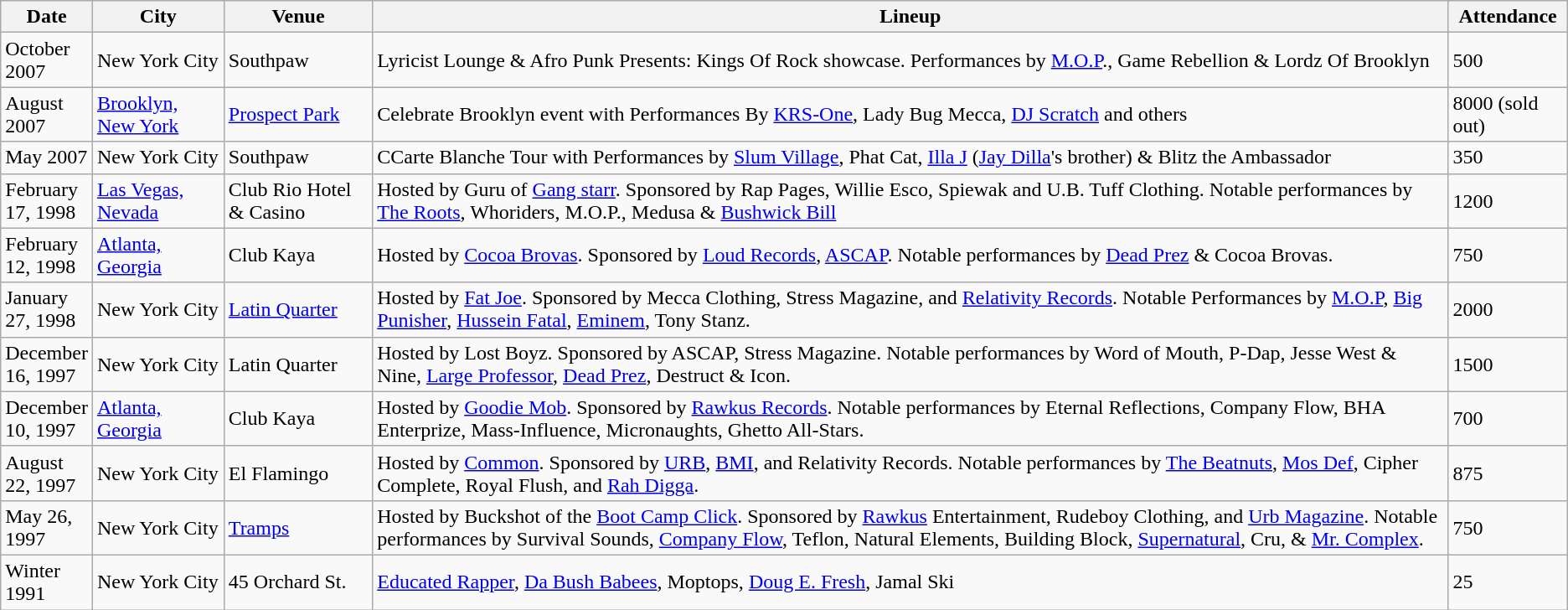<table class="wikitable">
<tr>
<th style="width:50px;">Date</th>
<th colspan=12>City</th>
<th colspan=12>Venue</th>
<th colspan=12>Lineup</th>
<th colspan=12>Attendance</th>
</tr>
<tr>
<td>October 2007</td>
<td colspan=12>New York City</td>
<td colspan=12>Southpaw</td>
<td colspan=12>Lyricist Lounge & Afro Punk Presents: Kings Of Rock showcase.  Performances by <a href='#'>M.O.P</a>., Game Rebellion & Lordz Of Brooklyn</td>
<td colspan=12>500</td>
</tr>
<tr>
<td>August 2007</td>
<td colspan=12><a href='#'>Brooklyn, New York</a></td>
<td colspan=12><a href='#'>Prospect Park</a></td>
<td colspan=12>Celebrate Brooklyn event with Performances By <a href='#'>KRS-One</a>, Lady Bug Mecca, <a href='#'>DJ Scratch</a> and others</td>
<td colspan=12>8000 (sold out)</td>
</tr>
<tr>
<td>May 2007</td>
<td colspan=12>New York City</td>
<td colspan=12>Southpaw</td>
<td colspan=12>CCarte Blanche Tour with Performances by <a href='#'>Slum Village</a>, Phat Cat, <a href='#'>Illa J</a> (<a href='#'>Jay Dilla</a>'s brother) & Blitz the Ambassador</td>
<td colspan=12>350</td>
</tr>
<tr>
<td>February 17, 1998</td>
<td colspan=12><a href='#'>Las Vegas, Nevada</a></td>
<td colspan=12>Club Rio Hotel & Casino</td>
<td colspan=12>Hosted by Guru of <a href='#'>Gang starr</a>.  Sponsored by Rap Pages, Willie Esco, Spiewak and U.B. Tuff Clothing.  Notable performances by <a href='#'>The Roots</a>, Whoriders, M.O.P., Medusa & <a href='#'>Bushwick Bill</a></td>
<td colspan=12>1200</td>
</tr>
<tr>
<td>February 12, 1998</td>
<td colspan=12><a href='#'>Atlanta, Georgia</a></td>
<td colspan=12>Club Kaya</td>
<td colspan=12>Hosted by <a href='#'>Cocoa Brovas</a>.  Sponsored by <a href='#'>Loud Records</a>, <a href='#'>ASCAP</a>.  Notable performances by <a href='#'>Dead Prez</a> & Cocoa Brovas.</td>
<td colspan=12>750</td>
</tr>
<tr>
<td>January 27, 1998</td>
<td colspan=12>New York City</td>
<td colspan=12><a href='#'>Latin Quarter</a></td>
<td colspan=12>Hosted by <a href='#'>Fat Joe</a>.  Sponsored by Mecca Clothing, Stress Magazine, and <a href='#'>Relativity Records</a>.  Notable Performances by <a href='#'>M.O.P</a>, <a href='#'>Big Punisher</a>, <a href='#'>Hussein Fatal</a>, <a href='#'>Eminem</a>, Tony Stanz.</td>
<td colspan=12>2000</td>
</tr>
<tr>
<td>December 16, 1997</td>
<td colspan=12>New York City</td>
<td colspan=12>Latin Quarter</td>
<td colspan=12>Hosted by Lost Boyz.  Sponsored by ASCAP, Stress Magazine.  Notable performances by Word of Mouth, P-Dap, Jesse West & Nine, <a href='#'>Large Professor</a>, <a href='#'>Dead Prez</a>, Destruct & Icon.</td>
<td colspan=12>1500</td>
</tr>
<tr>
<td>December 10, 1997</td>
<td colspan=12><a href='#'>Atlanta, Georgia</a></td>
<td colspan=12>Club Kaya</td>
<td colspan=12>Hosted by <a href='#'>Goodie Mob</a>.  Sponsored by <a href='#'>Rawkus Records</a>.  Notable performances by Eternal Reflections, Company Flow, BHA Enterprize, Mass-Influence, Micronaughts, Ghetto All-Stars.</td>
<td colspan=12>700</td>
</tr>
<tr>
<td>August 22, 1997</td>
<td colspan=12>New York City</td>
<td colspan=12>El Flamingo</td>
<td colspan=12>Hosted by <a href='#'>Common</a>.  Sponsored by <a href='#'>URB</a>, <a href='#'>BMI</a>, and Relativity Records.  Notable performances by <a href='#'>The Beatnuts</a>, <a href='#'>Mos Def</a>, Cipher Complete, Royal Flush, and <a href='#'>Rah Digga</a>.</td>
<td colspan=12>875</td>
</tr>
<tr>
<td>May 26, 1997</td>
<td colspan=12>New York City</td>
<td colspan=12><a href='#'>Tramps</a></td>
<td colspan=12>Hosted by Buckshot of the <a href='#'>Boot Camp Click</a>.  Sponsored by <a href='#'>Rawkus</a> Entertainment, Rudeboy Clothing, and <a href='#'>Urb Magazine</a>.  Notable performances by Survival Sounds, <a href='#'>Company Flow</a>, Teflon, Natural Elements, Building Block, <a href='#'>Supernatural</a>, Cru, & <a href='#'>Mr. Complex</a>.</td>
<td colspan=12>750</td>
</tr>
<tr>
<td>Winter 1991</td>
<td colspan=12>New York City</td>
<td colspan=12>45 Orchard St.</td>
<td colspan=12><a href='#'>Educated Rapper</a>, <a href='#'>Da Bush Babees</a>, Moptops, <a href='#'>Doug E. Fresh</a>, Jamal Ski</td>
<td colspan=12>25</td>
</tr>
</table>
